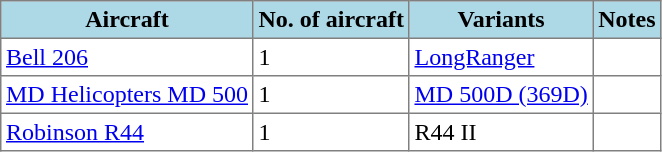<table class="toccolours" border="1" cellpadding="3" style="border-collapse:collapse">
<tr bgcolor=lightblue>
<th>Aircraft</th>
<th>No. of aircraft</th>
<th>Variants</th>
<th>Notes</th>
</tr>
<tr>
<td><a href='#'>Bell 206</a></td>
<td>1</td>
<td><a href='#'>LongRanger</a></td>
<td></td>
</tr>
<tr>
<td><a href='#'>MD Helicopters MD 500</a></td>
<td>1</td>
<td><a href='#'>MD 500D (369D)</a></td>
</tr>
<tr>
<td><a href='#'>Robinson R44</a></td>
<td>1</td>
<td>R44 II</td>
<td></td>
</tr>
</table>
